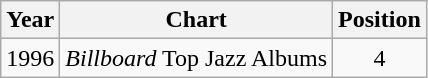<table class="wikitable">
<tr>
<th>Year</th>
<th>Chart</th>
<th>Position</th>
</tr>
<tr>
<td>1996</td>
<td><em>Billboard</em>  Top Jazz Albums</td>
<td align="center">4</td>
</tr>
</table>
